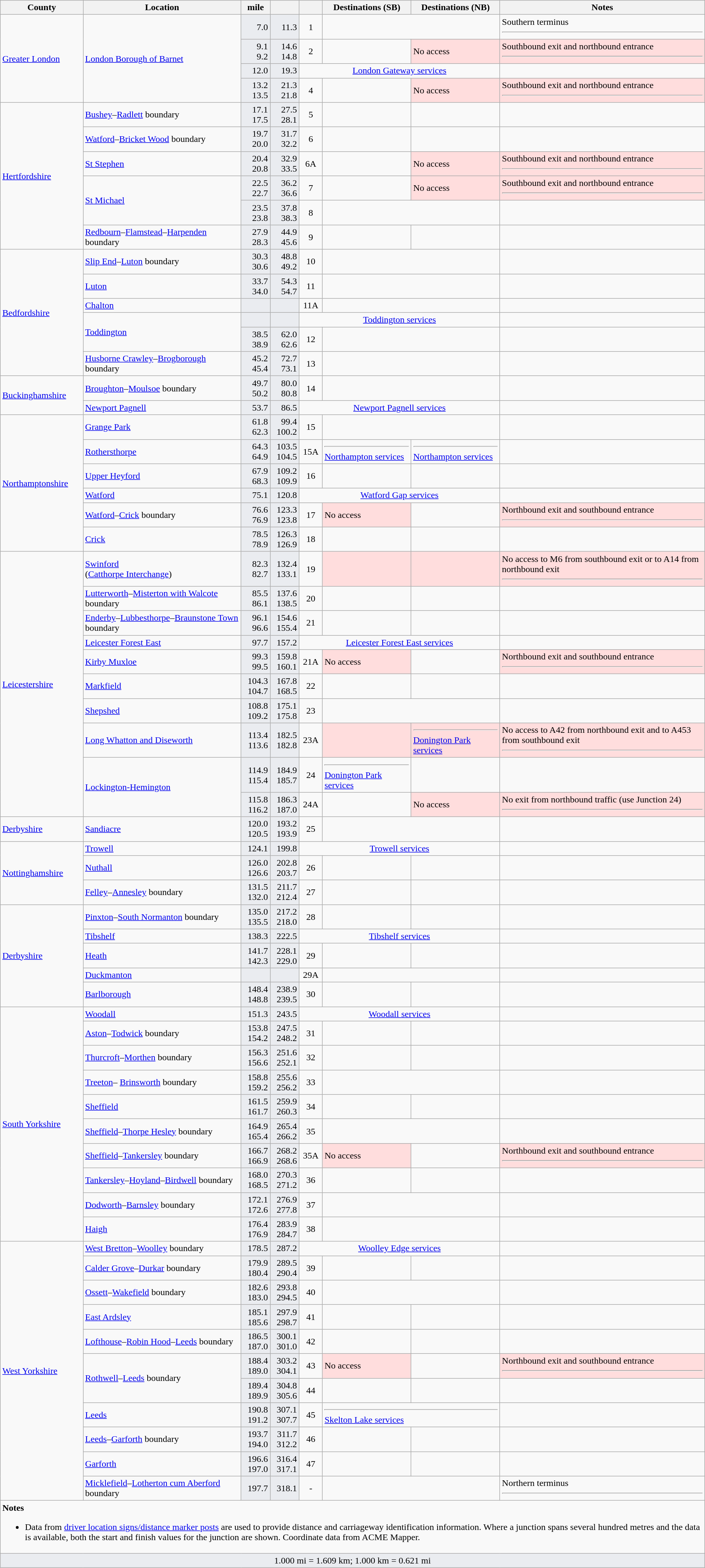<table class="plainrowheaders wikitable">
<tr>
<th scope=col>County</th>
<th scope=col>Location</th>
<th scope=col>mile</th>
<th scope=col></th>
<th scope=col></th>
<th scope=col>Destinations (SB)</th>
<th scope=col>Destinations (NB)</th>
<th scope=col>Notes</th>
</tr>
<tr>
<td rowspan=4><a href='#'>Greater London</a></td>
<td rowspan=4><a href='#'>London Borough of Barnet</a></td>
<td style="background:#eaecf0;text-align:right;">7.0</td>
<td style="background:#eaecf0;text-align:right;">11.3</td>
<td style="text-align:center;">1</td>
<td colspan=2></td>
<td>Southern terminus <hr> </td>
</tr>
<tr>
<td style="background:#eaecf0;text-align:right;">9.1<br>9.2</td>
<td style="background:#eaecf0;text-align:right;">14.6<br>14.8</td>
<td style="text-align:center;">2</td>
<td></td>
<td style="background:#ffdddd" title="Incomplete access">No access</td>
<td style="background:#ffdddd" title="Incomplete access">Southbound exit and northbound entrance <hr> </td>
</tr>
<tr>
<td style="background:#eaecf0;text-align:right;">12.0</td>
<td style="background:#eaecf0;text-align:right;">19.3</td>
<td style="text-align:center" colspan=3><a href='#'>London Gateway services</a></td>
<td></td>
</tr>
<tr>
<td style="background:#eaecf0;text-align:right;">13.2<br>13.5</td>
<td style="background:#eaecf0;text-align:right;">21.3<br>21.8</td>
<td style="text-align:center;">4</td>
<td></td>
<td style="background:#ffdddd" title="Incomplete access">No access</td>
<td style="background:#ffdddd" title="Incomplete access">Southbound exit and northbound entrance <hr> </td>
</tr>
<tr>
<td rowspan=6><a href='#'>Hertfordshire</a></td>
<td><a href='#'>Bushey</a>–<a href='#'>Radlett</a> boundary</td>
<td style="background:#eaecf0;text-align:right;">17.1<br>17.5</td>
<td style="background:#eaecf0;text-align:right;">27.5<br>28.1</td>
<td style="text-align:center;">5</td>
<td></td>
<td></td>
<td></td>
</tr>
<tr>
<td><a href='#'>Watford</a>–<a href='#'>Bricket Wood</a> boundary</td>
<td style="background:#eaecf0;text-align:right;">19.7<br>20.0</td>
<td style="background:#eaecf0;text-align:right;">31.7<br>32.2</td>
<td style="text-align:center;">6</td>
<td></td>
<td></td>
<td></td>
</tr>
<tr>
<td><a href='#'>St Stephen</a></td>
<td style="background:#eaecf0;text-align:right;">20.4<br>20.8</td>
<td style="background:#eaecf0;text-align:right;">32.9<br>33.5</td>
<td style="text-align:center;">6A</td>
<td> <br><br></td>
<td style="background:#ffdddd" title="Incomplete access">No access</td>
<td style="background:#ffdddd" title="Incomplete access">Southbound exit and northbound entrance <hr> </td>
</tr>
<tr>
<td rowspan=2><a href='#'>St Michael</a></td>
<td style="background:#eaecf0;text-align:right;">22.5<br>22.7</td>
<td style="background:#eaecf0;text-align:right;">36.2<br>36.6</td>
<td style="text-align:center;">7</td>
<td></td>
<td style="background:#ffdddd" title="Incomplete access">No access</td>
<td style="background:#ffdddd" title="Incomplete access">Southbound exit and northbound entrance <hr> </td>
</tr>
<tr>
<td style="background:#eaecf0;text-align:right;">23.5<br>23.8</td>
<td style="background:#eaecf0;text-align:right;">37.8<br>38.3</td>
<td style="text-align:center;">8</td>
<td colspan=2></td>
<td></td>
</tr>
<tr>
<td><a href='#'>Redbourn</a>–<a href='#'>Flamstead</a>–<a href='#'>Harpenden</a> boundary</td>
<td style="background:#eaecf0;text-align:right;">27.9<br>28.3</td>
<td style="background:#eaecf0;text-align:right;">44.9<br>45.6</td>
<td style="text-align:center;">9</td>
<td></td>
<td></td>
<td></td>
</tr>
<tr>
<td rowspan=6><a href='#'>Bedfordshire</a></td>
<td><a href='#'>Slip End</a>–<a href='#'>Luton</a> boundary</td>
<td style="background:#eaecf0;text-align:right;">30.3<br>30.6</td>
<td style="background:#eaecf0;text-align:right;">48.8<br>49.2</td>
<td style="text-align:center;">10</td>
<td colspan=2></td>
<td></td>
</tr>
<tr>
<td><a href='#'>Luton</a></td>
<td style="background:#eaecf0;text-align:right;">33.7<br>34.0</td>
<td style="background:#eaecf0;text-align:right;">54.3<br>54.7</td>
<td style="text-align:center;">11</td>
<td colspan=2></td>
<td></td>
</tr>
<tr>
<td><a href='#'>Chalton</a></td>
<td style="background:#eaecf0;text-align:right;"></td>
<td style="background:#eaecf0;text-align:right;"></td>
<td style="text-align:center;">11A</td>
<td colspan=2></td>
<td></td>
</tr>
<tr>
<td rowspan=2><a href='#'>Toddington</a></td>
<td style="background:#eaecf0;text-align:right;"></td>
<td style="background:#eaecf0;text-align:right;"></td>
<td style="text-align:center" colspan=3><a href='#'>Toddington services</a></td>
<td></td>
</tr>
<tr>
<td style="background:#eaecf0;text-align:right;">38.5<br>38.9</td>
<td style="background:#eaecf0;text-align:right;">62.0<br>62.6</td>
<td style="text-align:center;">12</td>
<td colspan=2></td>
<td></td>
</tr>
<tr>
<td><a href='#'>Husborne Crawley</a>–<a href='#'>Brogborough</a> boundary</td>
<td style="background:#eaecf0;text-align:right;">45.2<br>45.4</td>
<td style="background:#eaecf0;text-align:right;">72.7<br>73.1</td>
<td style="text-align:center;">13</td>
<td colspan=2></td>
<td></td>
</tr>
<tr>
<td rowspan=2><a href='#'>Buckinghamshire</a></td>
<td><a href='#'>Broughton</a>–<a href='#'>Moulsoe</a> boundary</td>
<td style="background:#eaecf0;text-align:right;">49.7<br>50.2</td>
<td style="background:#eaecf0;text-align:right;">80.0<br>80.8</td>
<td style="text-align:center;">14</td>
<td colspan=2></td>
<td></td>
</tr>
<tr>
<td><a href='#'>Newport Pagnell</a></td>
<td style="background:#eaecf0;text-align:right;">53.7</td>
<td style="background:#eaecf0;text-align:right;">86.5</td>
<td style="text-align:center" colspan=3><a href='#'>Newport Pagnell services</a></td>
<td></td>
</tr>
<tr>
<td rowspan=6><a href='#'>Northamptonshire</a></td>
<td><a href='#'>Grange Park</a></td>
<td style="background:#eaecf0;text-align:right;">61.8<br>62.3</td>
<td style="background:#eaecf0;text-align:right;">99.4<br>100.2</td>
<td style="text-align:center;">15</td>
<td colspan=2></td>
<td></td>
</tr>
<tr>
<td><a href='#'>Rothersthorpe</a></td>
<td style="background:#eaecf0;text-align:right;">64.3<br>64.9</td>
<td style="background:#eaecf0;text-align:right;">103.5<br>104.5</td>
<td style="text-align:center;">15A</td>
<td> <hr> <a href='#'>Northampton services</a></td>
<td> <hr> <a href='#'>Northampton services</a></td>
<td></td>
</tr>
<tr>
<td><a href='#'>Upper Heyford</a></td>
<td style="background:#eaecf0;text-align:right;">67.9<br>68.3</td>
<td style="background:#eaecf0;text-align:right;">109.2<br>109.9</td>
<td style="text-align:center;">16</td>
<td></td>
<td></td>
<td></td>
</tr>
<tr>
<td><a href='#'>Watford</a></td>
<td style="background:#eaecf0;text-align:right;">75.1</td>
<td style="background:#eaecf0;text-align:right;">120.8</td>
<td style="text-align:center" colspan=3><a href='#'>Watford Gap services</a></td>
<td></td>
</tr>
<tr>
<td><a href='#'>Watford</a>–<a href='#'>Crick</a> boundary</td>
<td style="background:#eaecf0;text-align:right;">76.6<br>76.9</td>
<td style="background:#eaecf0;text-align:right;">123.3<br>123.8</td>
<td style="text-align:center;">17</td>
<td style="background:#ffdddd" title="Incomplete access">No access</td>
<td></td>
<td style="background:#ffdddd" title="Incomplete access">Northbound exit and southbound entrance <hr> </td>
</tr>
<tr>
<td><a href='#'>Crick</a></td>
<td style="background:#eaecf0;text-align:right;">78.5<br>78.9</td>
<td style="background:#eaecf0;text-align:right;">126.3<br>126.9</td>
<td style="text-align:center;">18</td>
<td></td>
<td></td>
<td></td>
</tr>
<tr>
<td rowspan=10><a href='#'>Leicestershire</a></td>
<td><a href='#'>Swinford</a><br>(<a href='#'>Catthorpe Interchange</a>)</td>
<td style="background:#eaecf0;text-align:right;">82.3<br>82.7</td>
<td style="background:#eaecf0;text-align:right;">132.4<br>133.1</td>
<td style="text-align:center;">19</td>
<td style="background:#ffdddd" title="Incomplete access"></td>
<td style="background:#ffdddd" title="Incomplete access"></td>
<td style="background:#ffdddd" title="Incomplete access">No access to M6 from southbound exit or to A14 from northbound exit <hr> </td>
</tr>
<tr>
<td><a href='#'>Lutterworth</a>–<a href='#'>Misterton with Walcote</a> boundary</td>
<td style="background:#eaecf0;text-align:right;">85.5<br>86.1</td>
<td style="background:#eaecf0;text-align:right;">137.6<br>138.5</td>
<td style="text-align:center;">20</td>
<td></td>
<td></td>
<td></td>
</tr>
<tr>
<td><a href='#'>Enderby</a>–<a href='#'>Lubbesthorpe</a>–<a href='#'>Braunstone Town</a> boundary</td>
<td style="background:#eaecf0;text-align:right;">96.1<br>96.6</td>
<td style="background:#eaecf0;text-align:right;">154.6<br>155.4</td>
<td style="text-align:center;">21</td>
<td></td>
<td></td>
<td></td>
</tr>
<tr>
<td><a href='#'>Leicester Forest East</a></td>
<td style="background:#eaecf0;text-align:right;">97.7</td>
<td style="background:#eaecf0;text-align:right;">157.2</td>
<td style="text-align:center" colspan=3><a href='#'>Leicester Forest East services</a></td>
<td></td>
</tr>
<tr>
<td><a href='#'>Kirby Muxloe</a></td>
<td style="background:#eaecf0;text-align:right;">99.3<br>99.5</td>
<td style="background:#eaecf0;text-align:right;">159.8<br>160.1</td>
<td style="text-align:center;">21A</td>
<td style="background:#ffdddd" title="Incomplete access">No access</td>
<td></td>
<td style="background:#ffdddd" title="Incomplete access">Northbound exit and southbound entrance <hr> </td>
</tr>
<tr>
<td><a href='#'>Markfield</a></td>
<td style="background:#eaecf0;text-align:right;">104.3<br>104.7</td>
<td style="background:#eaecf0;text-align:right;">167.8<br>168.5</td>
<td style="text-align:center;">22</td>
<td></td>
<td></td>
<td></td>
</tr>
<tr>
<td><a href='#'>Shepshed</a></td>
<td style="background:#eaecf0;text-align:right;">108.8<br>109.2</td>
<td style="background:#eaecf0;text-align:right;">175.1<br>175.8</td>
<td style="text-align:center;">23</td>
<td colspan=2></td>
<td></td>
</tr>
<tr>
<td><a href='#'>Long Whatton and Diseworth</a></td>
<td style="background:#eaecf0;text-align:right;">113.4<br>113.6</td>
<td style="background:#eaecf0;text-align:right;">182.5<br>182.8</td>
<td style="text-align:center;">23A</td>
<td style="background:#ffdddd" title="Incomplete access"></td>
<td style="background:#ffdddd" title="Incomplete access"> <hr> <a href='#'>Donington Park services</a></td>
<td style="background:#ffdddd" title="Incomplete access">No access to A42 from northbound exit and to A453 from southbound exit <hr> </td>
</tr>
<tr>
<td rowspan=2><a href='#'>Lockington-Hemington</a></td>
<td style="background:#eaecf0;text-align:right;">114.9<br>115.4</td>
<td style="background:#eaecf0;text-align:right;">184.9<br>185.7</td>
<td style="text-align:center;">24</td>
<td> <hr> <a href='#'>Donington Park services</a></td>
<td></td>
<td></td>
</tr>
<tr>
<td style="background:#eaecf0;text-align:right;">115.8<br>116.2</td>
<td style="background:#eaecf0;text-align:right;">186.3<br>187.0</td>
<td style="text-align:center;">24A</td>
<td></td>
<td style="background:#ffdddd" title="Incomplete access">No access</td>
<td style="background:#ffdddd" title="Incomplete access">No exit from northbound traffic (use Junction 24) <hr> </td>
</tr>
<tr>
<td><a href='#'>Derbyshire</a></td>
<td><a href='#'>Sandiacre</a></td>
<td style="background:#eaecf0;text-align:right;">120.0<br>120.5</td>
<td style="background:#eaecf0;text-align:right;">193.2<br>193.9</td>
<td style="text-align:center;">25</td>
<td colspan=2></td>
<td></td>
</tr>
<tr>
<td rowspan=3><a href='#'>Nottinghamshire</a></td>
<td><a href='#'>Trowell</a></td>
<td style="background:#eaecf0;text-align:right;">124.1</td>
<td style="background:#eaecf0;text-align:right;">199.8</td>
<td style="text-align:center" colspan=3><a href='#'>Trowell services</a></td>
<td></td>
</tr>
<tr>
<td><a href='#'>Nuthall</a></td>
<td style="background:#eaecf0;text-align:right;">126.0<br>126.6</td>
<td style="background:#eaecf0;text-align:right;">202.8<br>203.7</td>
<td style="text-align:center;">26</td>
<td></td>
<td></td>
<td></td>
</tr>
<tr>
<td><a href='#'>Felley</a>–<a href='#'>Annesley</a> boundary</td>
<td style="background:#eaecf0;text-align:right;">131.5<br>132.0</td>
<td style="background:#eaecf0;text-align:right;">211.7<br>212.4</td>
<td style="text-align:center;">27</td>
<td></td>
<td></td>
<td></td>
</tr>
<tr>
<td rowspan=5><a href='#'>Derbyshire</a></td>
<td><a href='#'>Pinxton</a>–<a href='#'>South Normanton</a> boundary</td>
<td style="background:#eaecf0;text-align:right;">135.0<br>135.5</td>
<td style="background:#eaecf0;text-align:right;">217.2<br>218.0</td>
<td style="text-align:center;">28</td>
<td></td>
<td></td>
<td></td>
</tr>
<tr>
<td><a href='#'>Tibshelf</a></td>
<td style="background:#eaecf0;text-align:right;">138.3</td>
<td style="background:#eaecf0;text-align:right;">222.5</td>
<td style="text-align:center" colspan=3><a href='#'>Tibshelf services</a></td>
<td></td>
</tr>
<tr>
<td><a href='#'>Heath</a></td>
<td style="background:#eaecf0;text-align:right;">141.7<br>142.3</td>
<td style="background:#eaecf0;text-align:right;">228.1<br>229.0</td>
<td style="text-align:center;">29</td>
<td></td>
<td></td>
<td></td>
</tr>
<tr>
<td><a href='#'>Duckmanton</a></td>
<td style="background:#eaecf0;text-align:right;"></td>
<td style="background:#eaecf0;text-align:right;"></td>
<td style="text-align:center;">29A</td>
<td colspan=2></td>
<td></td>
</tr>
<tr>
<td><a href='#'>Barlborough</a></td>
<td style="background:#eaecf0;text-align:right;">148.4<br>148.8</td>
<td style="background:#eaecf0;text-align:right;">238.9<br>239.5</td>
<td style="text-align:center;">30</td>
<td></td>
<td></td>
<td></td>
</tr>
<tr>
<td rowspan=10><a href='#'>South Yorkshire</a></td>
<td><a href='#'>Woodall</a></td>
<td style="background:#eaecf0;text-align:right;">151.3</td>
<td style="background:#eaecf0;text-align:right;">243.5</td>
<td style="text-align:center" colspan=3><a href='#'>Woodall services</a></td>
<td></td>
</tr>
<tr>
<td><a href='#'>Aston</a>–<a href='#'>Todwick</a> boundary</td>
<td style="background:#eaecf0;text-align:right;">153.8<br>154.2</td>
<td style="background:#eaecf0;text-align:right;">247.5<br>248.2</td>
<td style="text-align:center;">31</td>
<td></td>
<td></td>
<td></td>
</tr>
<tr>
<td><a href='#'>Thurcroft</a>–<a href='#'>Morthen</a> boundary</td>
<td style="background:#eaecf0;text-align:right;">156.3<br>156.6</td>
<td style="background:#eaecf0;text-align:right;">251.6<br>252.1</td>
<td style="text-align:center;">32</td>
<td></td>
<td></td>
<td></td>
</tr>
<tr>
<td><a href='#'>Treeton</a>– <a href='#'>Brinsworth</a> boundary</td>
<td style="background:#eaecf0;text-align:right;">158.8<br>159.2</td>
<td style="background:#eaecf0;text-align:right;">255.6<br>256.2</td>
<td style="text-align:center;">33</td>
<td colspan=2></td>
<td></td>
</tr>
<tr>
<td><a href='#'>Sheffield</a></td>
<td style="background:#eaecf0;text-align:right;">161.5<br>161.7</td>
<td style="background:#eaecf0;text-align:right;">259.9<br>260.3</td>
<td style="text-align:center;">34</td>
<td></td>
<td></td>
<td></td>
</tr>
<tr>
<td><a href='#'>Sheffield</a>–<a href='#'>Thorpe Hesley</a> boundary</td>
<td style="background:#eaecf0;text-align:right;">164.9<br>165.4</td>
<td style="background:#eaecf0;text-align:right;">265.4<br>266.2</td>
<td style="text-align:center;">35</td>
<td colspan=2></td>
<td></td>
</tr>
<tr>
<td><a href='#'>Sheffield</a>–<a href='#'>Tankersley</a> boundary</td>
<td style="background:#eaecf0;text-align:right;">166.7<br>166.9</td>
<td style="background:#eaecf0;text-align:right;">268.2<br>268.6</td>
<td style="text-align:center;">35A</td>
<td style="background:#ffdddd" title="Incomplete access">No access</td>
<td></td>
<td style="background:#ffdddd" title="Incomplete access">Northbound exit and southbound entrance <hr> </td>
</tr>
<tr>
<td><a href='#'>Tankersley</a>–<a href='#'>Hoyland</a>–<a href='#'>Birdwell</a> boundary</td>
<td style="background:#eaecf0;text-align:right;">168.0<br>168.5</td>
<td style="background:#eaecf0;text-align:right;">270.3<br>271.2</td>
<td style="text-align:center;">36</td>
<td></td>
<td></td>
<td></td>
</tr>
<tr>
<td><a href='#'>Dodworth</a>–<a href='#'>Barnsley</a> boundary</td>
<td style="background:#eaecf0;text-align:right;">172.1<br>172.6</td>
<td style="background:#eaecf0;text-align:right;">276.9<br>277.8</td>
<td style="text-align:center;">37</td>
<td colspan=2></td>
<td></td>
</tr>
<tr>
<td><a href='#'>Haigh</a></td>
<td style="background:#eaecf0;text-align:right;">176.4<br>176.9</td>
<td style="background:#eaecf0;text-align:right;">283.9<br>284.7</td>
<td style="text-align:center;">38</td>
<td colspan=2></td>
<td></td>
</tr>
<tr>
<td rowspan=11><a href='#'>West Yorkshire</a></td>
<td><a href='#'>West Bretton</a>–<a href='#'>Woolley</a> boundary</td>
<td style="background:#eaecf0;text-align:right;">178.5</td>
<td style="background:#eaecf0;text-align:right;">287.2</td>
<td style="text-align:center" colspan=3><a href='#'>Woolley Edge services</a></td>
<td></td>
</tr>
<tr>
<td><a href='#'>Calder Grove</a>–<a href='#'>Durkar</a> boundary</td>
<td style="background:#eaecf0;text-align:right;">179.9<br>180.4</td>
<td style="background:#eaecf0;text-align:right;">289.5<br>290.4</td>
<td style="text-align:center;">39</td>
<td></td>
<td></td>
<td></td>
</tr>
<tr>
<td><a href='#'>Ossett</a>–<a href='#'>Wakefield</a> boundary</td>
<td style="background:#eaecf0;text-align:right;">182.6<br>183.0</td>
<td style="background:#eaecf0;text-align:right;">293.8<br>294.5</td>
<td style="text-align:center;">40</td>
<td colspan=2></td>
<td></td>
</tr>
<tr>
<td><a href='#'>East Ardsley</a></td>
<td style="background:#eaecf0;text-align:right;">185.1<br>185.6</td>
<td style="background:#eaecf0;text-align:right;">297.9<br>298.7</td>
<td style="text-align:center;">41</td>
<td></td>
<td></td>
<td></td>
</tr>
<tr>
<td><a href='#'>Lofthouse</a>–<a href='#'>Robin Hood</a>–<a href='#'>Leeds</a> boundary</td>
<td style="background:#eaecf0;text-align:right;">186.5<br>187.0</td>
<td style="background:#eaecf0;text-align:right;">300.1<br>301.0</td>
<td style="text-align:center;">42</td>
<td> <br> </td>
<td> <br> </td>
<td></td>
</tr>
<tr>
<td rowspan=2><a href='#'>Rothwell</a>–<a href='#'>Leeds</a> boundary</td>
<td style="background:#eaecf0;text-align:right;">188.4<br>189.0</td>
<td style="background:#eaecf0;text-align:right;">303.2<br>304.1</td>
<td style="text-align:center;">43</td>
<td style="background:#ffdddd" title="Incomplete access">No access</td>
<td></td>
<td style="background:#ffdddd" title="Incomplete access">Northbound exit and southbound entrance <hr> </td>
</tr>
<tr>
<td style="background:#eaecf0;text-align:right;">189.4<br>189.9</td>
<td style="background:#eaecf0;text-align:right;">304.8<br>305.6</td>
<td style="text-align:center;">44</td>
<td></td>
<td></td>
<td></td>
</tr>
<tr>
<td><a href='#'>Leeds</a></td>
<td style="background:#eaecf0;text-align:right;">190.8<br>191.2</td>
<td style="background:#eaecf0;text-align:right;">307.1<br>307.7</td>
<td style="text-align:center;">45</td>
<td colspan=2> <hr> <a href='#'>Skelton Lake services</a></td>
<td></td>
</tr>
<tr>
<td><a href='#'>Leeds</a>–<a href='#'>Garforth</a> boundary</td>
<td style="background:#eaecf0;text-align:right;">193.7<br>194.0</td>
<td style="background:#eaecf0;text-align:right;">311.7<br>312.2</td>
<td style="text-align:center;">46</td>
<td></td>
<td></td>
<td></td>
</tr>
<tr>
<td><a href='#'>Garforth</a></td>
<td style="background:#eaecf0;text-align:right;">196.6<br>197.0</td>
<td style="background:#eaecf0;text-align:right;">316.4<br>317.1</td>
<td style="text-align:center;">47</td>
<td></td>
<td></td>
<td></td>
</tr>
<tr>
<td><a href='#'>Micklefield</a>–<a href='#'>Lotherton cum Aberford</a> boundary</td>
<td style="background:#eaecf0;text-align:right;">197.7</td>
<td style="background:#eaecf0;text-align:right;">318.1</td>
<td style="text-align:center;">-</td>
<td colspan=2></td>
<td>Northern terminus <hr> </td>
</tr>
<tr>
<td colspan=8><strong>Notes</strong><br><ul><li>Data from <a href='#'>driver location signs/distance marker posts</a> are used to provide distance and carriageway identification information. Where a junction spans several hundred metres and the data is available, both the start and finish values for the junction are shown. Coordinate data from ACME Mapper.</li></ul></td>
</tr>
<tr>
<td colspan=8 style="background:#eaecf0;text-align:center;">1.000 mi = 1.609 km; 1.000 km = 0.621 mi <br> </td>
</tr>
</table>
